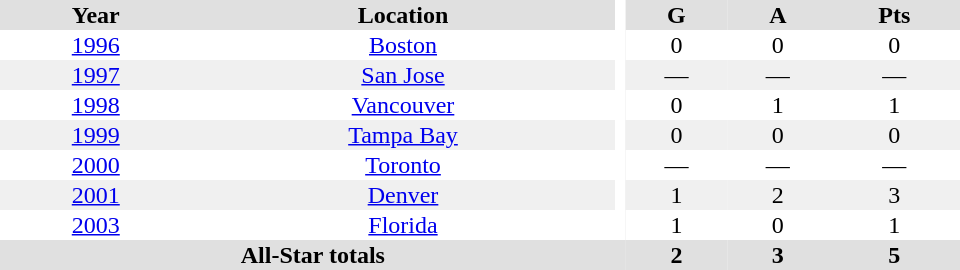<table border="0" cellpadding="1" cellspacing="0" ID="Table3" style="text-align:center; width:40em;">
<tr bgcolor="#e0e0e0">
<th>Year</th>
<th>Location</th>
<th rowspan="99" bgcolor="#ffffff"></th>
<th>G</th>
<th>A</th>
<th>Pts</th>
</tr>
<tr>
<td><a href='#'>1996</a></td>
<td><a href='#'>Boston</a></td>
<td>0</td>
<td>0</td>
<td>0</td>
</tr>
<tr bgcolor="#f0f0f0">
<td><a href='#'>1997</a></td>
<td><a href='#'>San Jose</a></td>
<td>—</td>
<td>—</td>
<td>—</td>
</tr>
<tr>
<td><a href='#'>1998</a></td>
<td><a href='#'>Vancouver</a></td>
<td>0</td>
<td>1</td>
<td>1</td>
</tr>
<tr bgcolor="#f0f0f0">
<td><a href='#'>1999</a></td>
<td><a href='#'>Tampa Bay</a></td>
<td>0</td>
<td>0</td>
<td>0</td>
</tr>
<tr>
<td><a href='#'>2000</a></td>
<td><a href='#'>Toronto</a></td>
<td>—</td>
<td>—</td>
<td>—</td>
</tr>
<tr bgcolor="#f0f0f0">
<td><a href='#'>2001</a></td>
<td><a href='#'>Denver</a></td>
<td>1</td>
<td>2</td>
<td>3</td>
</tr>
<tr>
<td><a href='#'>2003</a></td>
<td><a href='#'>Florida</a></td>
<td>1</td>
<td>0</td>
<td>1</td>
</tr>
<tr bgcolor="#e0e0e0">
<th colspan="3">All-Star totals</th>
<th>2</th>
<th>3</th>
<th>5</th>
</tr>
</table>
